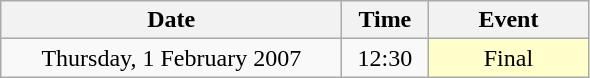<table class = "wikitable" style="text-align:center;">
<tr>
<th width=220>Date</th>
<th width=50>Time</th>
<th width=100>Event</th>
</tr>
<tr>
<td>Thursday, 1 February 2007</td>
<td>12:30</td>
<td bgcolor=ffffcc>Final</td>
</tr>
</table>
